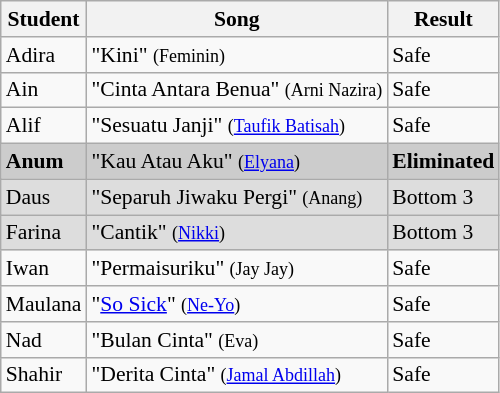<table class="wikitable" style="font-size:90%;">
<tr>
<th>Student</th>
<th>Song</th>
<th>Result</th>
</tr>
<tr>
<td>Adira</td>
<td>"Kini" <small>(Feminin)</small></td>
<td>Safe</td>
</tr>
<tr>
<td>Ain</td>
<td>"Cinta Antara Benua" <small>(Arni Nazira)</small></td>
<td>Safe</td>
</tr>
<tr>
<td>Alif</td>
<td>"Sesuatu Janji" <small>(<a href='#'>Taufik Batisah</a>)</small></td>
<td>Safe</td>
</tr>
<tr bgcolor="#CCCCCC">
<td><strong>Anum</strong></td>
<td>"Kau Atau Aku" <small>(<a href='#'>Elyana</a>)</small></td>
<td><strong>Eliminated</strong></td>
</tr>
<tr bgcolor="#DDDDDD">
<td>Daus</td>
<td>"Separuh Jiwaku Pergi" <small>(Anang)</small></td>
<td>Bottom 3</td>
</tr>
<tr bgcolor="#DDDDDD">
<td>Farina</td>
<td>"Cantik" <small>(<a href='#'>Nikki</a>)</small></td>
<td>Bottom 3</td>
</tr>
<tr>
<td>Iwan</td>
<td>"Permaisuriku" <small>(Jay Jay)</small></td>
<td>Safe</td>
</tr>
<tr>
<td>Maulana</td>
<td>"<a href='#'>So Sick</a>" <small>(<a href='#'>Ne-Yo</a>)</small></td>
<td>Safe</td>
</tr>
<tr>
<td>Nad</td>
<td>"Bulan Cinta" <small>(Eva)</small></td>
<td>Safe</td>
</tr>
<tr>
<td>Shahir</td>
<td>"Derita Cinta" <small>(<a href='#'>Jamal Abdillah</a>)</small></td>
<td>Safe</td>
</tr>
</table>
